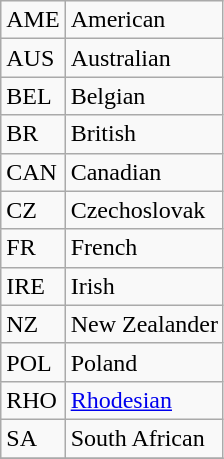<table class="wikitable">
<tr>
<td>AME</td>
<td>American</td>
</tr>
<tr>
<td>AUS</td>
<td>Australian</td>
</tr>
<tr>
<td>BEL</td>
<td>Belgian</td>
</tr>
<tr>
<td>BR</td>
<td>British</td>
</tr>
<tr>
<td>CAN</td>
<td>Canadian</td>
</tr>
<tr>
<td>CZ</td>
<td>Czechoslovak</td>
</tr>
<tr>
<td>FR</td>
<td>French</td>
</tr>
<tr>
<td>IRE</td>
<td>Irish</td>
</tr>
<tr>
<td>NZ</td>
<td>New Zealander</td>
</tr>
<tr>
<td>POL</td>
<td>Poland</td>
</tr>
<tr>
<td>RHO</td>
<td><a href='#'>Rhodesian</a></td>
</tr>
<tr>
<td>SA</td>
<td>South African</td>
</tr>
<tr>
</tr>
</table>
